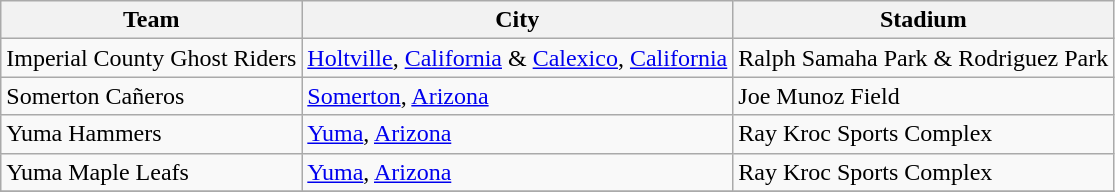<table class="wikitable">
<tr>
<th>Team</th>
<th>City</th>
<th>Stadium</th>
</tr>
<tr>
<td>Imperial County Ghost Riders</td>
<td><a href='#'>Holtville</a>, <a href='#'>California</a> & <a href='#'>Calexico</a>, <a href='#'>California</a></td>
<td>Ralph Samaha Park & Rodriguez Park</td>
</tr>
<tr>
<td>Somerton Cañeros</td>
<td><a href='#'>Somerton</a>, <a href='#'>Arizona</a></td>
<td>Joe Munoz Field</td>
</tr>
<tr>
<td>Yuma Hammers</td>
<td><a href='#'>Yuma</a>, <a href='#'>Arizona</a></td>
<td>Ray Kroc Sports Complex</td>
</tr>
<tr>
<td>Yuma Maple Leafs</td>
<td><a href='#'>Yuma</a>, <a href='#'>Arizona</a></td>
<td>Ray Kroc Sports Complex</td>
</tr>
<tr>
</tr>
</table>
